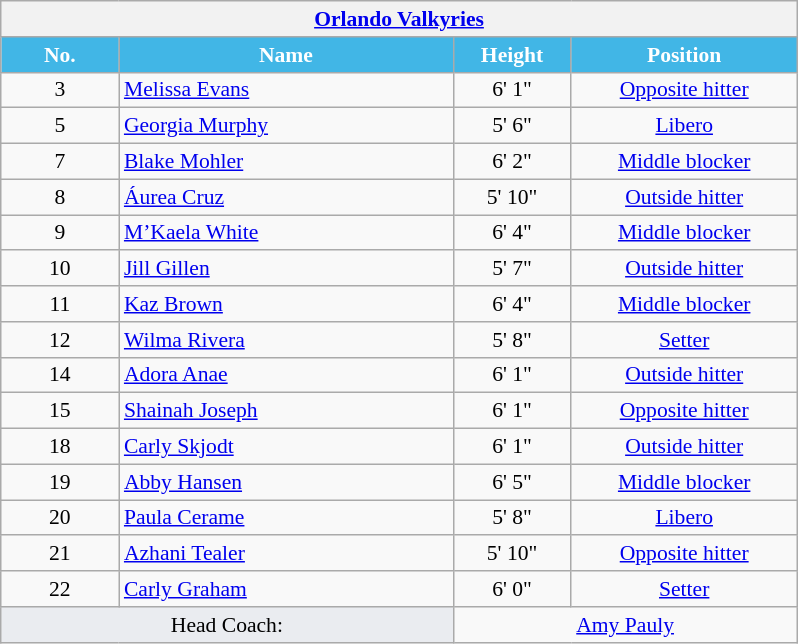<table class="wikitable collapsible collapsed" style="font-size:90%; text-align:center">
<tr>
<th colspan=5 style="width:30em"><a href='#'>Orlando Valkyries</a></th>
</tr>
<tr>
<th style="width:5em; color:#FFFFFF; background-color:#41B6E6">No.</th>
<th style="width:15em; color:#FFFFFF; background-color:#41B6E6">Name</th>
<th style="width:5em; color:#FFFFFF; background-color:#41B6E6">Height</th>
<th style="width:10em; color:#FFFFFF; background-color:#41B6E6">Position</th>
</tr>
<tr>
<td>3</td>
<td align=left> <a href='#'>Melissa Evans</a></td>
<td>6' 1"</td>
<td><a href='#'>Opposite hitter</a></td>
</tr>
<tr>
<td>5</td>
<td align=left> <a href='#'>Georgia Murphy</a></td>
<td>5' 6"</td>
<td><a href='#'>Libero</a></td>
</tr>
<tr>
<td>7</td>
<td align=left> <a href='#'>Blake Mohler</a></td>
<td>6' 2"</td>
<td><a href='#'>Middle blocker</a></td>
</tr>
<tr>
<td>8</td>
<td align=left> <a href='#'>Áurea Cruz</a></td>
<td>5' 10"</td>
<td><a href='#'>Outside hitter</a></td>
</tr>
<tr>
<td>9</td>
<td align=left> <a href='#'>M’Kaela White</a></td>
<td>6' 4"</td>
<td><a href='#'>Middle blocker</a></td>
</tr>
<tr>
<td>10</td>
<td align=left> <a href='#'>Jill Gillen</a></td>
<td>5' 7"</td>
<td><a href='#'>Outside hitter</a></td>
</tr>
<tr>
<td>11</td>
<td align=left> <a href='#'>Kaz Brown</a></td>
<td>6' 4"</td>
<td><a href='#'>Middle blocker</a></td>
</tr>
<tr>
<td>12</td>
<td align=left> <a href='#'>Wilma Rivera</a></td>
<td>5' 8"</td>
<td><a href='#'>Setter</a></td>
</tr>
<tr>
<td>14</td>
<td align=left> <a href='#'>Adora Anae</a></td>
<td>6' 1"</td>
<td><a href='#'>Outside hitter</a></td>
</tr>
<tr>
<td>15</td>
<td align=left> <a href='#'>Shainah Joseph</a></td>
<td>6' 1"</td>
<td><a href='#'>Opposite hitter</a></td>
</tr>
<tr>
<td>18</td>
<td align=left> <a href='#'>Carly Skjodt</a></td>
<td>6' 1"</td>
<td><a href='#'>Outside hitter</a></td>
</tr>
<tr>
<td>19</td>
<td align=left> <a href='#'>Abby Hansen</a></td>
<td>6' 5"</td>
<td><a href='#'>Middle blocker</a></td>
</tr>
<tr>
<td>20</td>
<td align=left> <a href='#'>Paula Cerame</a></td>
<td>5' 8"</td>
<td><a href='#'>Libero</a></td>
</tr>
<tr>
<td>21</td>
<td align=left> <a href='#'>Azhani Tealer</a></td>
<td>5' 10"</td>
<td><a href='#'>Opposite hitter</a></td>
</tr>
<tr>
<td>22</td>
<td align=left> <a href='#'>Carly Graham</a></td>
<td>6' 0"</td>
<td><a href='#'>Setter</a></td>
</tr>
<tr class="sortbottom">
<td colspan=2 style="background:#EAECF0">Head Coach:</td>
<td colspan=2> <a href='#'>Amy Pauly</a></td>
</tr>
</table>
